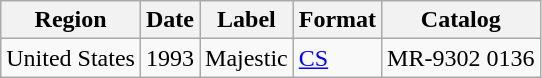<table class="wikitable">
<tr>
<th>Region</th>
<th>Date</th>
<th>Label</th>
<th>Format</th>
<th>Catalog</th>
</tr>
<tr>
<td>United States</td>
<td>1993</td>
<td>Majestic</td>
<td><a href='#'>CS</a></td>
<td>MR-9302 0136</td>
</tr>
</table>
